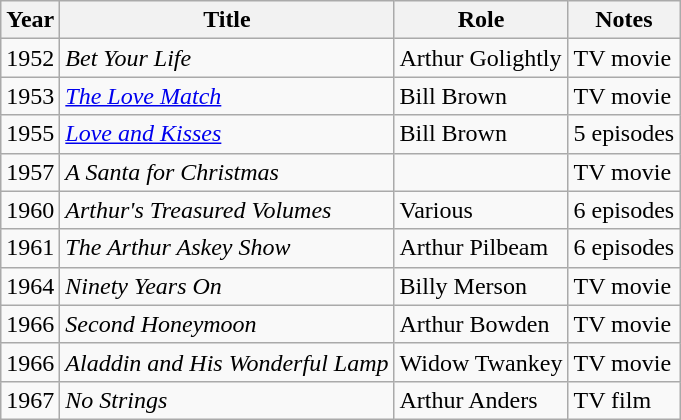<table class="wikitable sortable">
<tr>
<th>Year</th>
<th>Title</th>
<th>Role</th>
<th>Notes</th>
</tr>
<tr>
<td>1952</td>
<td><em>Bet Your Life</em></td>
<td>Arthur Golightly</td>
<td>TV movie</td>
</tr>
<tr>
<td>1953</td>
<td><em><a href='#'>The Love Match</a></em></td>
<td>Bill Brown</td>
<td>TV movie</td>
</tr>
<tr>
<td>1955</td>
<td><em><a href='#'>Love and Kisses</a></em></td>
<td>Bill Brown</td>
<td>5 episodes</td>
</tr>
<tr>
<td>1957</td>
<td><em>A Santa for Christmas</em></td>
<td></td>
<td>TV movie</td>
</tr>
<tr>
<td>1960</td>
<td><em>Arthur's Treasured Volumes</em></td>
<td>Various</td>
<td>6 episodes</td>
</tr>
<tr>
<td>1961</td>
<td><em>The Arthur Askey Show</em></td>
<td>Arthur Pilbeam</td>
<td>6 episodes</td>
</tr>
<tr>
<td>1964</td>
<td><em>Ninety Years On</em></td>
<td>Billy Merson</td>
<td>TV movie</td>
</tr>
<tr>
<td>1966</td>
<td><em>Second Honeymoon</em></td>
<td>Arthur Bowden</td>
<td>TV movie</td>
</tr>
<tr>
<td>1966</td>
<td><em>Aladdin and His Wonderful Lamp</em></td>
<td>Widow Twankey</td>
<td>TV movie</td>
</tr>
<tr>
<td>1967</td>
<td><em>No Strings</em></td>
<td>Arthur Anders</td>
<td>TV film</td>
</tr>
</table>
